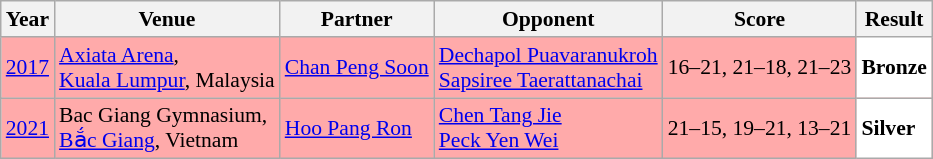<table class="sortable wikitable" style="font-size: 90%;">
<tr>
<th>Year</th>
<th>Venue</th>
<th>Partner</th>
<th>Opponent</th>
<th>Score</th>
<th>Result</th>
</tr>
<tr style="background:#FFAAAA">
<td align="center"><a href='#'>2017</a></td>
<td align="left"><a href='#'>Axiata Arena</a>,<br><a href='#'>Kuala Lumpur</a>, Malaysia</td>
<td align="left"> <a href='#'>Chan Peng Soon</a></td>
<td align="left"> <a href='#'>Dechapol Puavaranukroh</a><br> <a href='#'>Sapsiree Taerattanachai</a></td>
<td align="left">16–21, 21–18, 21–23</td>
<td style="text-align:left; background:white"> <strong>Bronze</strong></td>
</tr>
<tr style="background:#FFAAAA">
<td align="center"><a href='#'>2021</a></td>
<td align="left">Bac Giang Gymnasium,<br><a href='#'>Bắc Giang</a>, Vietnam</td>
<td align="left"> <a href='#'>Hoo Pang Ron</a></td>
<td align="left"> <a href='#'>Chen Tang Jie</a><br> <a href='#'>Peck Yen Wei</a></td>
<td align="left">21–15, 19–21, 13–21</td>
<td style="text-align:left; background:white"> <strong>Silver</strong></td>
</tr>
</table>
